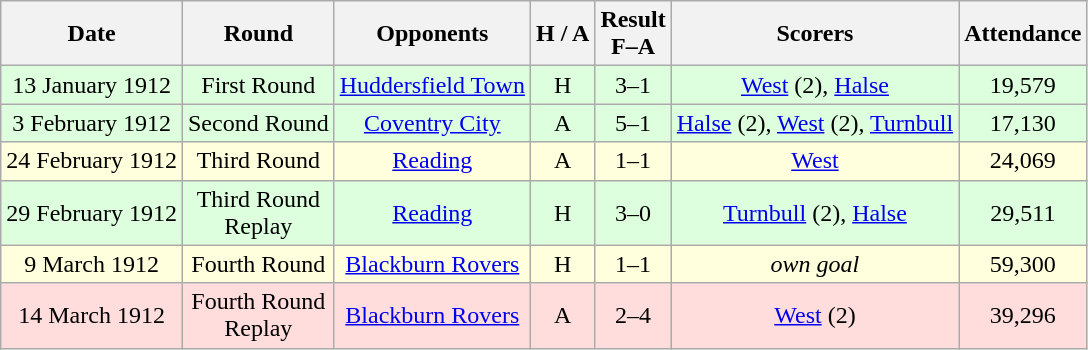<table class="wikitable" style="text-align:center">
<tr>
<th>Date</th>
<th>Round</th>
<th>Opponents</th>
<th>H / A</th>
<th>Result<br>F–A</th>
<th>Scorers</th>
<th>Attendance</th>
</tr>
<tr bgcolor="#ddffdd">
<td>13 January 1912</td>
<td>First Round</td>
<td><a href='#'>Huddersfield Town</a></td>
<td>H</td>
<td>3–1</td>
<td><a href='#'>West</a> (2), <a href='#'>Halse</a></td>
<td>19,579</td>
</tr>
<tr bgcolor="#ddffdd">
<td>3 February 1912</td>
<td>Second Round</td>
<td><a href='#'>Coventry City</a></td>
<td>A</td>
<td>5–1</td>
<td><a href='#'>Halse</a> (2), <a href='#'>West</a> (2), <a href='#'>Turnbull</a></td>
<td>17,130</td>
</tr>
<tr bgcolor="#ffffdd">
<td>24 February 1912</td>
<td>Third Round</td>
<td><a href='#'>Reading</a></td>
<td>A</td>
<td>1–1</td>
<td><a href='#'>West</a></td>
<td>24,069</td>
</tr>
<tr bgcolor="#ddffdd">
<td>29 February 1912</td>
<td>Third Round<br>Replay</td>
<td><a href='#'>Reading</a></td>
<td>H</td>
<td>3–0</td>
<td><a href='#'>Turnbull</a> (2), <a href='#'>Halse</a></td>
<td>29,511</td>
</tr>
<tr bgcolor="#ffffdd">
<td>9 March 1912</td>
<td>Fourth Round</td>
<td><a href='#'>Blackburn Rovers</a></td>
<td>H</td>
<td>1–1</td>
<td><em>own goal</em></td>
<td>59,300</td>
</tr>
<tr bgcolor="#ffdddd">
<td>14 March 1912</td>
<td>Fourth Round<br>Replay</td>
<td><a href='#'>Blackburn Rovers</a></td>
<td>A</td>
<td>2–4</td>
<td><a href='#'>West</a> (2)</td>
<td>39,296</td>
</tr>
</table>
